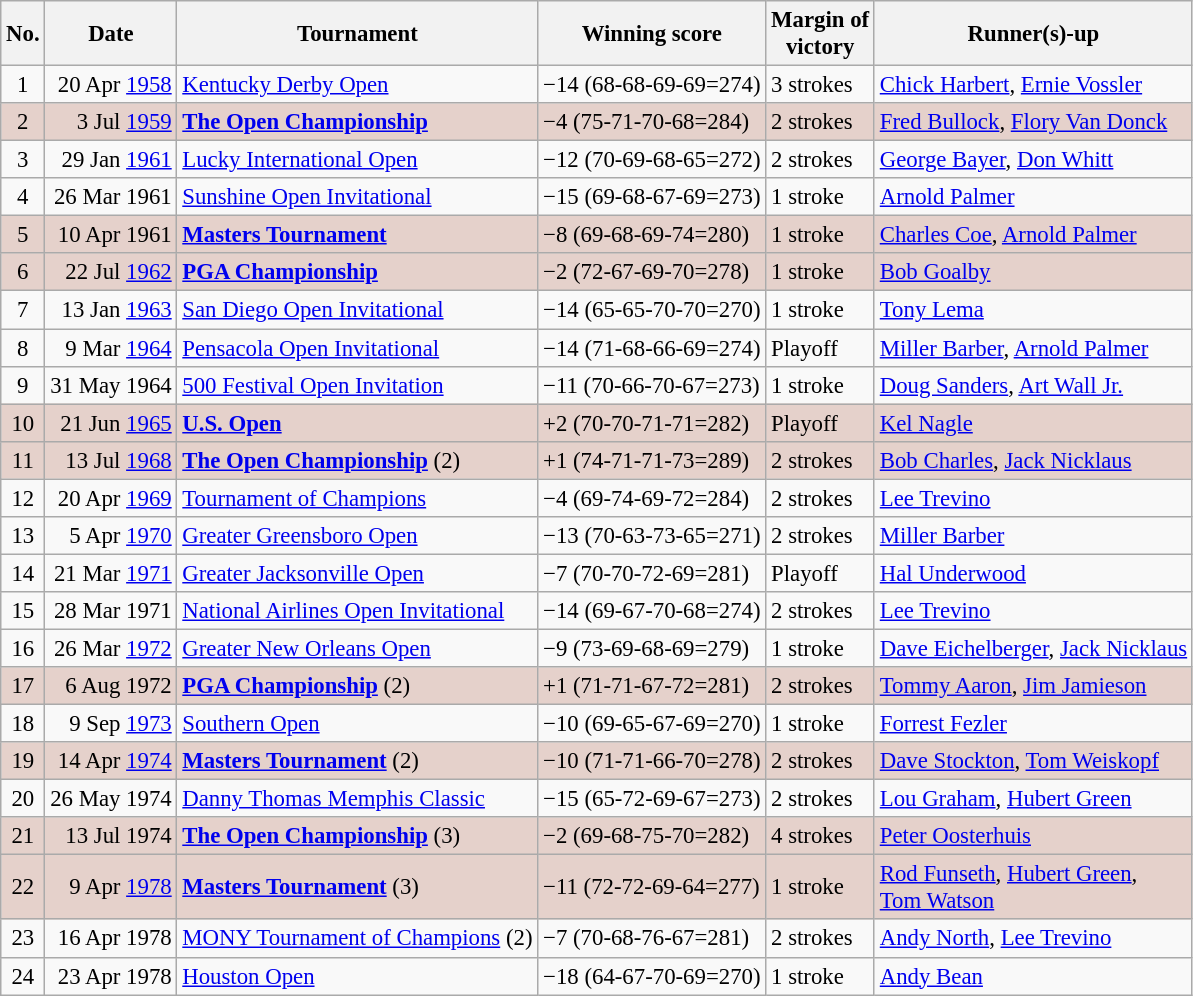<table class="wikitable" style="font-size:95%;">
<tr>
<th>No.</th>
<th>Date</th>
<th>Tournament</th>
<th>Winning score</th>
<th>Margin of<br>victory</th>
<th>Runner(s)-up</th>
</tr>
<tr>
<td align=center>1</td>
<td align=right>20 Apr <a href='#'>1958</a></td>
<td><a href='#'>Kentucky Derby Open</a></td>
<td>−14 (68-68-69-69=274)</td>
<td>3 strokes</td>
<td> <a href='#'>Chick Harbert</a>,  <a href='#'>Ernie Vossler</a></td>
</tr>
<tr style="background:#e5d1cb;">
<td align=center>2</td>
<td align=right>3 Jul <a href='#'>1959</a></td>
<td><strong><a href='#'>The Open Championship</a></strong></td>
<td>−4 (75-71-70-68=284)</td>
<td>2 strokes</td>
<td> <a href='#'>Fred Bullock</a>,  <a href='#'>Flory Van Donck</a></td>
</tr>
<tr>
<td align=center>3</td>
<td align=right>29 Jan <a href='#'>1961</a></td>
<td><a href='#'>Lucky International Open</a></td>
<td>−12 (70-69-68-65=272)</td>
<td>2 strokes</td>
<td> <a href='#'>George Bayer</a>,  <a href='#'>Don Whitt</a></td>
</tr>
<tr>
<td align=center>4</td>
<td align=right>26 Mar 1961</td>
<td><a href='#'>Sunshine Open Invitational</a></td>
<td>−15 (69-68-67-69=273)</td>
<td>1 stroke</td>
<td> <a href='#'>Arnold Palmer</a></td>
</tr>
<tr style="background:#e5d1cb;">
<td align=center>5</td>
<td align=right>10 Apr 1961</td>
<td><strong><a href='#'>Masters Tournament</a></strong></td>
<td>−8 (69-68-69-74=280)</td>
<td>1 stroke</td>
<td> <a href='#'>Charles Coe</a>,  <a href='#'>Arnold Palmer</a></td>
</tr>
<tr style="background:#e5d1cb;">
<td align=center>6</td>
<td align=right>22 Jul <a href='#'>1962</a></td>
<td><strong><a href='#'>PGA Championship</a></strong></td>
<td>−2 (72-67-69-70=278)</td>
<td>1 stroke</td>
<td> <a href='#'>Bob Goalby</a></td>
</tr>
<tr>
<td align=center>7</td>
<td align=right>13 Jan <a href='#'>1963</a></td>
<td><a href='#'>San Diego Open Invitational</a></td>
<td>−14 (65-65-70-70=270)</td>
<td>1 stroke</td>
<td> <a href='#'>Tony Lema</a></td>
</tr>
<tr>
<td align=center>8</td>
<td align=right>9 Mar <a href='#'>1964</a></td>
<td><a href='#'>Pensacola Open Invitational</a></td>
<td>−14 (71-68-66-69=274)</td>
<td>Playoff</td>
<td> <a href='#'>Miller Barber</a>,  <a href='#'>Arnold Palmer</a></td>
</tr>
<tr>
<td align=center>9</td>
<td align=right>31 May 1964</td>
<td><a href='#'>500 Festival Open Invitation</a></td>
<td>−11 (70-66-70-67=273)</td>
<td>1 stroke</td>
<td> <a href='#'>Doug Sanders</a>,  <a href='#'>Art Wall Jr.</a></td>
</tr>
<tr style="background:#e5d1cb;">
<td align=center>10</td>
<td align=right>21 Jun <a href='#'>1965</a></td>
<td><strong><a href='#'>U.S. Open</a></strong></td>
<td>+2 (70-70-71-71=282)</td>
<td>Playoff</td>
<td> <a href='#'>Kel Nagle</a></td>
</tr>
<tr style="background:#e5d1cb;">
<td align=center>11</td>
<td align=right>13 Jul <a href='#'>1968</a></td>
<td><strong><a href='#'>The Open Championship</a></strong> (2)</td>
<td>+1 (74-71-71-73=289)</td>
<td>2 strokes</td>
<td> <a href='#'>Bob Charles</a>,  <a href='#'>Jack Nicklaus</a></td>
</tr>
<tr>
<td align=center>12</td>
<td align=right>20 Apr <a href='#'>1969</a></td>
<td><a href='#'>Tournament of Champions</a></td>
<td>−4 (69-74-69-72=284)</td>
<td>2 strokes</td>
<td> <a href='#'>Lee Trevino</a></td>
</tr>
<tr>
<td align=center>13</td>
<td align=right>5 Apr <a href='#'>1970</a></td>
<td><a href='#'>Greater Greensboro Open</a></td>
<td>−13 (70-63-73-65=271)</td>
<td>2 strokes</td>
<td> <a href='#'>Miller Barber</a></td>
</tr>
<tr>
<td align=center>14</td>
<td align=right>21 Mar <a href='#'>1971</a></td>
<td><a href='#'>Greater Jacksonville Open</a></td>
<td>−7 (70-70-72-69=281)</td>
<td>Playoff</td>
<td> <a href='#'>Hal Underwood</a></td>
</tr>
<tr>
<td align=center>15</td>
<td align=right>28 Mar 1971</td>
<td><a href='#'>National Airlines Open Invitational</a></td>
<td>−14 (69-67-70-68=274)</td>
<td>2 strokes</td>
<td> <a href='#'>Lee Trevino</a></td>
</tr>
<tr>
<td align=center>16</td>
<td align=right>26 Mar <a href='#'>1972</a></td>
<td><a href='#'>Greater New Orleans Open</a></td>
<td>−9 (73-69-68-69=279)</td>
<td>1 stroke</td>
<td> <a href='#'>Dave Eichelberger</a>,  <a href='#'>Jack Nicklaus</a></td>
</tr>
<tr style="background:#e5d1cb;">
<td align=center>17</td>
<td align=right>6 Aug 1972</td>
<td><strong><a href='#'>PGA Championship</a></strong> (2)</td>
<td>+1 (71-71-67-72=281)</td>
<td>2 strokes</td>
<td> <a href='#'>Tommy Aaron</a>,  <a href='#'>Jim Jamieson</a></td>
</tr>
<tr>
<td align=center>18</td>
<td align=right>9 Sep <a href='#'>1973</a></td>
<td><a href='#'>Southern Open</a></td>
<td>−10 (69-65-67-69=270)</td>
<td>1 stroke</td>
<td> <a href='#'>Forrest Fezler</a></td>
</tr>
<tr style="background:#e5d1cb;">
<td align=center>19</td>
<td align=right>14 Apr <a href='#'>1974</a></td>
<td><strong><a href='#'>Masters Tournament</a></strong> (2)</td>
<td>−10 (71-71-66-70=278)</td>
<td>2 strokes</td>
<td> <a href='#'>Dave Stockton</a>,  <a href='#'>Tom Weiskopf</a></td>
</tr>
<tr>
<td align=center>20</td>
<td align=right>26 May 1974</td>
<td><a href='#'>Danny Thomas Memphis Classic</a></td>
<td>−15 (65-72-69-67=273)</td>
<td>2 strokes</td>
<td> <a href='#'>Lou Graham</a>,  <a href='#'>Hubert Green</a></td>
</tr>
<tr style="background:#e5d1cb;">
<td align=center>21</td>
<td align=right>13 Jul 1974</td>
<td><strong><a href='#'>The Open Championship</a></strong> (3)</td>
<td>−2 (69-68-75-70=282)</td>
<td>4 strokes</td>
<td> <a href='#'>Peter Oosterhuis</a></td>
</tr>
<tr style="background:#e5d1cb;">
<td align=center>22</td>
<td align=right>9 Apr <a href='#'>1978</a></td>
<td><strong><a href='#'>Masters Tournament</a></strong> (3)</td>
<td>−11 (72-72-69-64=277)</td>
<td>1 stroke</td>
<td> <a href='#'>Rod Funseth</a>,  <a href='#'>Hubert Green</a>,<br> <a href='#'>Tom Watson</a></td>
</tr>
<tr>
<td align=center>23</td>
<td align=right>16 Apr 1978</td>
<td><a href='#'>MONY Tournament of Champions</a> (2)</td>
<td>−7 (70-68-76-67=281)</td>
<td>2 strokes</td>
<td> <a href='#'>Andy North</a>,  <a href='#'>Lee Trevino</a></td>
</tr>
<tr>
<td align=center>24</td>
<td align=right>23 Apr 1978</td>
<td><a href='#'>Houston Open</a></td>
<td>−18 (64-67-70-69=270)</td>
<td>1 stroke</td>
<td> <a href='#'>Andy Bean</a></td>
</tr>
</table>
